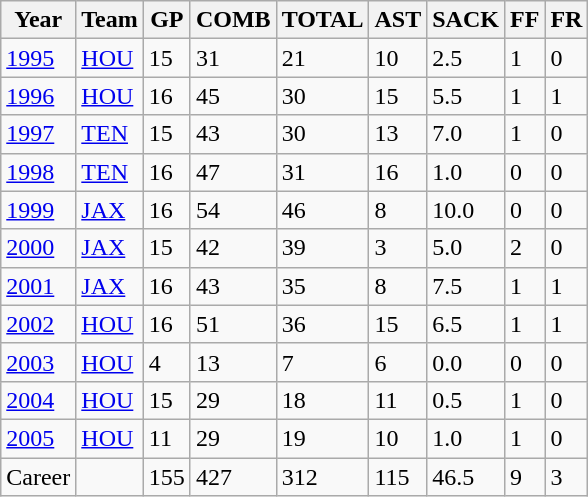<table class="wikitable">
<tr>
<th>Year</th>
<th>Team</th>
<th>GP</th>
<th>COMB</th>
<th>TOTAL</th>
<th>AST</th>
<th>SACK</th>
<th>FF</th>
<th>FR</th>
</tr>
<tr>
<td><a href='#'>1995</a></td>
<td><a href='#'>HOU</a></td>
<td>15</td>
<td>31</td>
<td>21</td>
<td>10</td>
<td>2.5</td>
<td>1</td>
<td>0</td>
</tr>
<tr>
<td><a href='#'>1996</a></td>
<td><a href='#'>HOU</a></td>
<td>16</td>
<td>45</td>
<td>30</td>
<td>15</td>
<td>5.5</td>
<td>1</td>
<td>1</td>
</tr>
<tr>
<td><a href='#'>1997</a></td>
<td><a href='#'>TEN</a></td>
<td>15</td>
<td>43</td>
<td>30</td>
<td>13</td>
<td>7.0</td>
<td>1</td>
<td>0</td>
</tr>
<tr>
<td><a href='#'>1998</a></td>
<td><a href='#'>TEN</a></td>
<td>16</td>
<td>47</td>
<td>31</td>
<td>16</td>
<td>1.0</td>
<td>0</td>
<td>0</td>
</tr>
<tr>
<td><a href='#'>1999</a></td>
<td><a href='#'>JAX</a></td>
<td>16</td>
<td>54</td>
<td>46</td>
<td>8</td>
<td>10.0</td>
<td>0</td>
<td>0</td>
</tr>
<tr>
<td><a href='#'>2000</a></td>
<td><a href='#'>JAX</a></td>
<td>15</td>
<td>42</td>
<td>39</td>
<td>3</td>
<td>5.0</td>
<td>2</td>
<td>0</td>
</tr>
<tr>
<td><a href='#'>2001</a></td>
<td><a href='#'>JAX</a></td>
<td>16</td>
<td>43</td>
<td>35</td>
<td>8</td>
<td>7.5</td>
<td>1</td>
<td>1</td>
</tr>
<tr>
<td><a href='#'>2002</a></td>
<td><a href='#'>HOU</a></td>
<td>16</td>
<td>51</td>
<td>36</td>
<td>15</td>
<td>6.5</td>
<td>1</td>
<td>1</td>
</tr>
<tr>
<td><a href='#'>2003</a></td>
<td><a href='#'>HOU</a></td>
<td>4</td>
<td>13</td>
<td>7</td>
<td>6</td>
<td>0.0</td>
<td>0</td>
<td>0</td>
</tr>
<tr>
<td><a href='#'>2004</a></td>
<td><a href='#'>HOU</a></td>
<td>15</td>
<td>29</td>
<td>18</td>
<td>11</td>
<td>0.5</td>
<td>1</td>
<td>0</td>
</tr>
<tr>
<td><a href='#'>2005</a></td>
<td><a href='#'>HOU</a></td>
<td>11</td>
<td>29</td>
<td>19</td>
<td>10</td>
<td>1.0</td>
<td>1</td>
<td>0</td>
</tr>
<tr>
<td>Career</td>
<td></td>
<td>155</td>
<td>427</td>
<td>312</td>
<td>115</td>
<td>46.5</td>
<td>9</td>
<td>3</td>
</tr>
</table>
